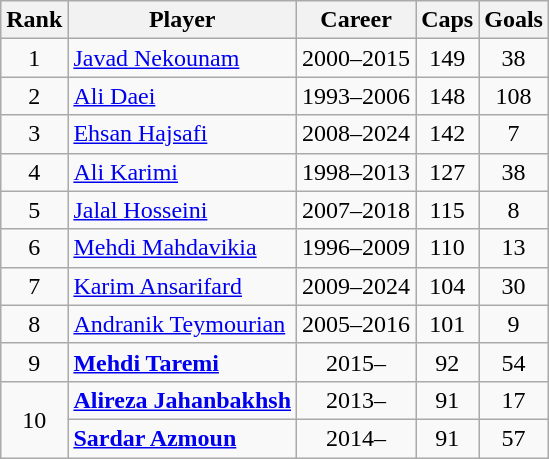<table class="wikitable" style="text-align:center;">
<tr>
<th>Rank</th>
<th>Player</th>
<th>Career</th>
<th>Caps</th>
<th>Goals</th>
</tr>
<tr>
<td>1</td>
<td align="left"><a href='#'>Javad Nekounam</a></td>
<td>2000–2015</td>
<td>149</td>
<td>38</td>
</tr>
<tr>
<td>2</td>
<td align="left"><a href='#'>Ali Daei</a></td>
<td>1993–2006</td>
<td>148</td>
<td>108</td>
</tr>
<tr>
<td>3</td>
<td align="left"><a href='#'>Ehsan Hajsafi</a></td>
<td>2008–2024</td>
<td>142</td>
<td>7</td>
</tr>
<tr>
<td>4</td>
<td align="left"><a href='#'>Ali Karimi</a></td>
<td>1998–2013</td>
<td>127</td>
<td>38</td>
</tr>
<tr>
<td>5</td>
<td align="left"><a href='#'>Jalal Hosseini</a></td>
<td>2007–2018</td>
<td>115</td>
<td>8</td>
</tr>
<tr>
<td>6</td>
<td align="left"><a href='#'>Mehdi Mahdavikia</a></td>
<td>1996–2009</td>
<td>110</td>
<td>13</td>
</tr>
<tr>
<td>7</td>
<td align="left"><a href='#'>Karim Ansarifard</a></td>
<td>2009–2024</td>
<td>104</td>
<td>30</td>
</tr>
<tr>
<td>8</td>
<td align="left"><a href='#'>Andranik Teymourian</a></td>
<td>2005–2016</td>
<td>101</td>
<td>9</td>
</tr>
<tr>
<td>9</td>
<td align="left"><strong><a href='#'>Mehdi Taremi</a></strong></td>
<td>2015–</td>
<td>92</td>
<td>54</td>
</tr>
<tr>
<td rowspan="2">10</td>
<td align="left"><strong><a href='#'>Alireza Jahanbakhsh</a></strong></td>
<td>2013–</td>
<td>91</td>
<td>17</td>
</tr>
<tr>
<td align="left"><strong><a href='#'>Sardar Azmoun</a></strong></td>
<td>2014–</td>
<td>91</td>
<td>57</td>
</tr>
</table>
